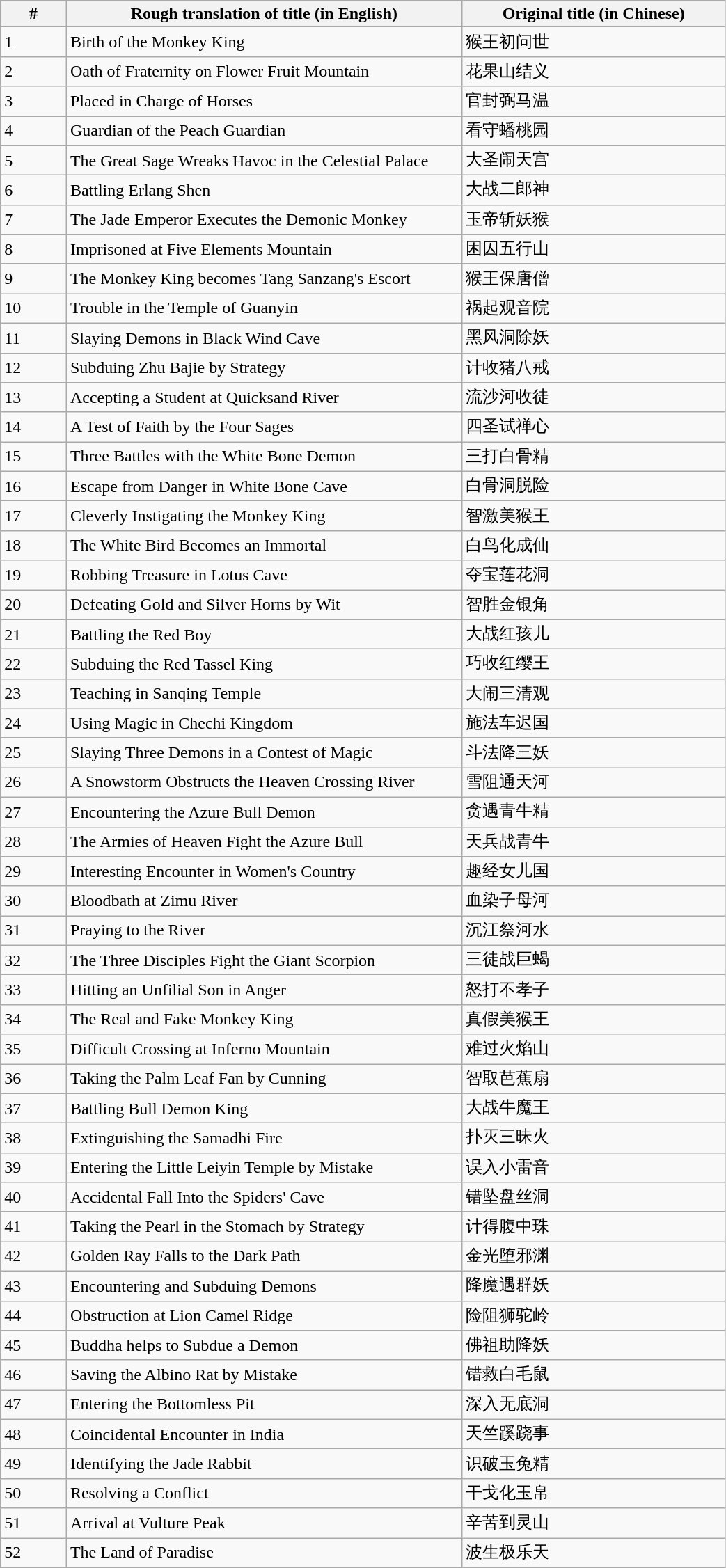<table class="wikitable" width=55%>
<tr>
<th width=5%>#</th>
<th width=30%>Rough translation of title (in English)</th>
<th width=20%>Original title (in Chinese)</th>
</tr>
<tr>
<td>1</td>
<td>Birth of the Monkey King</td>
<td>猴王初问世</td>
</tr>
<tr>
<td>2</td>
<td>Oath of Fraternity on Flower Fruit Mountain</td>
<td>花果山结义</td>
</tr>
<tr>
<td>3</td>
<td>Placed in Charge of Horses</td>
<td>官封弼马温</td>
</tr>
<tr>
<td>4</td>
<td>Guardian of the Peach Guardian</td>
<td>看守蟠桃园</td>
</tr>
<tr>
<td>5</td>
<td>The Great Sage Wreaks Havoc in the Celestial Palace</td>
<td>大圣闹天宫</td>
</tr>
<tr>
<td>6</td>
<td>Battling Erlang Shen</td>
<td>大战二郎神</td>
</tr>
<tr>
<td>7</td>
<td>The Jade Emperor Executes the Demonic Monkey</td>
<td>玉帝斩妖猴</td>
</tr>
<tr>
<td>8</td>
<td>Imprisoned at Five Elements Mountain</td>
<td>困囚五行山</td>
</tr>
<tr>
<td>9</td>
<td>The Monkey King becomes Tang Sanzang's Escort</td>
<td>猴王保唐僧</td>
</tr>
<tr>
<td>10</td>
<td>Trouble in the Temple of Guanyin</td>
<td>祸起观音院</td>
</tr>
<tr>
<td>11</td>
<td>Slaying Demons in Black Wind Cave</td>
<td>黑风洞除妖</td>
</tr>
<tr>
<td>12</td>
<td>Subduing Zhu Bajie by Strategy</td>
<td>计收猪八戒</td>
</tr>
<tr>
<td>13</td>
<td>Accepting a Student at Quicksand River</td>
<td>流沙河收徒</td>
</tr>
<tr>
<td>14</td>
<td>A Test of Faith by the Four Sages</td>
<td>四圣试禅心</td>
</tr>
<tr>
<td>15</td>
<td>Three Battles with the White Bone Demon</td>
<td>三打白骨精</td>
</tr>
<tr>
<td>16</td>
<td>Escape from Danger in White Bone Cave</td>
<td>白骨洞脱险</td>
</tr>
<tr>
<td>17</td>
<td>Cleverly Instigating the Monkey King</td>
<td>智激美猴王</td>
</tr>
<tr>
<td>18</td>
<td>The White Bird Becomes an Immortal</td>
<td>白鸟化成仙</td>
</tr>
<tr>
<td>19</td>
<td>Robbing Treasure in Lotus Cave</td>
<td>夺宝莲花洞</td>
</tr>
<tr>
<td>20</td>
<td>Defeating Gold and Silver Horns by Wit</td>
<td>智胜金银角</td>
</tr>
<tr>
<td>21</td>
<td>Battling the Red Boy</td>
<td>大战红孩儿</td>
</tr>
<tr>
<td>22</td>
<td>Subduing the Red Tassel King</td>
<td>巧收红缨王</td>
</tr>
<tr>
<td>23</td>
<td>Teaching in Sanqing Temple</td>
<td>大闹三清观</td>
</tr>
<tr>
<td>24</td>
<td>Using Magic in Chechi Kingdom</td>
<td>施法车迟国</td>
</tr>
<tr>
<td>25</td>
<td>Slaying Three Demons in a Contest of Magic</td>
<td>斗法降三妖</td>
</tr>
<tr>
<td>26</td>
<td>A Snowstorm Obstructs the Heaven Crossing River</td>
<td>雪阻通天河</td>
</tr>
<tr>
<td>27</td>
<td>Encountering the Azure Bull Demon</td>
<td>贪遇青牛精</td>
</tr>
<tr>
<td>28</td>
<td>The Armies of Heaven Fight the Azure Bull</td>
<td>天兵战青牛</td>
</tr>
<tr>
<td>29</td>
<td>Interesting Encounter in Women's Country</td>
<td>趣经女儿国</td>
</tr>
<tr>
<td>30</td>
<td>Bloodbath at Zimu River</td>
<td>血染子母河</td>
</tr>
<tr>
<td>31</td>
<td>Praying to the River</td>
<td>沉江祭河水</td>
</tr>
<tr>
<td>32</td>
<td>The Three Disciples Fight the Giant Scorpion</td>
<td>三徒战巨蝎</td>
</tr>
<tr>
<td>33</td>
<td>Hitting an Unfilial Son in Anger</td>
<td>怒打不孝子</td>
</tr>
<tr>
<td>34</td>
<td>The Real and Fake Monkey King</td>
<td>真假美猴王</td>
</tr>
<tr>
<td>35</td>
<td>Difficult Crossing at Inferno Mountain</td>
<td>难过火焰山</td>
</tr>
<tr>
<td>36</td>
<td>Taking the Palm Leaf Fan by Cunning</td>
<td>智取芭蕉扇</td>
</tr>
<tr>
<td>37</td>
<td>Battling Bull Demon King</td>
<td>大战牛魔王</td>
</tr>
<tr>
<td>38</td>
<td>Extinguishing the Samadhi Fire</td>
<td>扑灭三昧火</td>
</tr>
<tr>
<td>39</td>
<td>Entering the Little Leiyin Temple by Mistake</td>
<td>误入小雷音</td>
</tr>
<tr>
<td>40</td>
<td>Accidental Fall Into the Spiders' Cave</td>
<td>错坠盘丝洞</td>
</tr>
<tr>
<td>41</td>
<td>Taking the Pearl in the Stomach by Strategy</td>
<td>计得腹中珠</td>
</tr>
<tr>
<td>42</td>
<td>Golden Ray Falls to the Dark Path</td>
<td>金光堕邪渊</td>
</tr>
<tr>
<td>43</td>
<td>Encountering and Subduing Demons</td>
<td>降魔遇群妖</td>
</tr>
<tr>
<td>44</td>
<td>Obstruction at Lion Camel Ridge</td>
<td>险阻狮驼岭</td>
</tr>
<tr>
<td>45</td>
<td>Buddha helps to Subdue a Demon</td>
<td>佛祖助降妖</td>
</tr>
<tr>
<td>46</td>
<td>Saving the Albino Rat by Mistake</td>
<td>错救白毛鼠</td>
</tr>
<tr>
<td>47</td>
<td>Entering the Bottomless Pit</td>
<td>深入无底洞</td>
</tr>
<tr>
<td>48</td>
<td>Coincidental Encounter in India</td>
<td>天竺蹊跷事</td>
</tr>
<tr>
<td>49</td>
<td>Identifying the Jade Rabbit</td>
<td>识破玉兔精</td>
</tr>
<tr>
<td>50</td>
<td>Resolving a Conflict</td>
<td>干戈化玉帛</td>
</tr>
<tr>
<td>51</td>
<td>Arrival at Vulture Peak</td>
<td>辛苦到灵山</td>
</tr>
<tr>
<td>52</td>
<td>The Land of Paradise</td>
<td>波生极乐天</td>
</tr>
</table>
